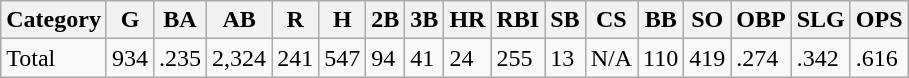<table class="wikitable">
<tr>
<th>Category</th>
<th>G</th>
<th>BA</th>
<th>AB</th>
<th>R</th>
<th>H</th>
<th>2B</th>
<th>3B</th>
<th>HR</th>
<th>RBI</th>
<th>SB</th>
<th>CS</th>
<th>BB</th>
<th>SO</th>
<th>OBP</th>
<th>SLG</th>
<th>OPS</th>
</tr>
<tr>
<td>Total</td>
<td>934</td>
<td>.235</td>
<td>2,324</td>
<td>241</td>
<td>547</td>
<td>94</td>
<td>41</td>
<td>24</td>
<td>255</td>
<td>13</td>
<td>N/A</td>
<td>110</td>
<td>419</td>
<td>.274</td>
<td>.342</td>
<td>.616</td>
</tr>
</table>
